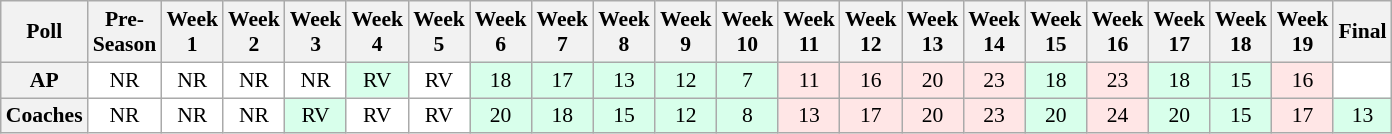<table class="wikitable" style="white-space:nowrap;font-size:90%">
<tr>
<th>Poll</th>
<th>Pre-<br>Season</th>
<th>Week<br>1</th>
<th>Week<br>2</th>
<th>Week<br>3</th>
<th>Week<br>4</th>
<th>Week<br>5</th>
<th>Week<br>6</th>
<th>Week<br>7</th>
<th>Week<br>8</th>
<th>Week<br>9</th>
<th>Week<br>10</th>
<th>Week<br>11</th>
<th>Week<br>12</th>
<th>Week<br>13</th>
<th>Week<br>14</th>
<th>Week<br>15</th>
<th>Week<br>16</th>
<th>Week<br>17</th>
<th>Week<br>18</th>
<th>Week<br>19</th>
<th>Final</th>
</tr>
<tr style="text-align:center;">
<th>AP</th>
<td style="background:#FFF;">NR</td>
<td style="background:#FFF;">NR</td>
<td style="background:#FFF;">NR</td>
<td style="background:#FFF;">NR</td>
<td style="background:#D8FFEB;">RV</td>
<td style="background:#FFF;">RV</td>
<td style="background:#D8FFEB;">18</td>
<td style="background:#D8FFEB;">17</td>
<td style="background:#D8FFEB;">13</td>
<td style="background:#D8FFEB;">12</td>
<td style="background:#D8FFEB;">7</td>
<td style="background:#FFE6E6;">11</td>
<td style="background:#FFE6E6;">16</td>
<td style="background:#FFE6E6;">20</td>
<td style="background:#FFE6E6;">23</td>
<td style="background:#D8FFEB;">18</td>
<td style="background:#FFE6E6;">23</td>
<td style="background:#D8FFEB;">18</td>
<td style="background:#D8FFEB;">15</td>
<td style="background:#FFE6E6;">16</td>
<td style="background:#FFF;"></td>
</tr>
<tr style="text-align:center;">
<th>Coaches</th>
<td style="background:#FFF;">NR</td>
<td style="background:#FFF;">NR</td>
<td style="background:#FFF;">NR</td>
<td style="background:#D8FFEB;">RV</td>
<td style="background:#FFF;">RV</td>
<td style="background:#FFF;">RV</td>
<td style="background:#D8FFEB;">20</td>
<td style="background:#D8FFEB;">18</td>
<td style="background:#D8FFEB;">15</td>
<td style="background:#D8FFEB;">12</td>
<td style="background:#D8FFEB;">8</td>
<td style="background:#FFE6E6;">13</td>
<td style="background:#FFE6E6;">17</td>
<td style="background:#FFE6E6;">20</td>
<td style="background:#FFE6E6;">23</td>
<td style="background:#D8FFEB;">20</td>
<td style="background:#FFE6E6;">24</td>
<td style="background:#D8FFEB;">20</td>
<td style="background:#D8FFEB;">15</td>
<td style="background:#FFE6E6;">17</td>
<td style="background:#D8FFEB;">13</td>
</tr>
</table>
